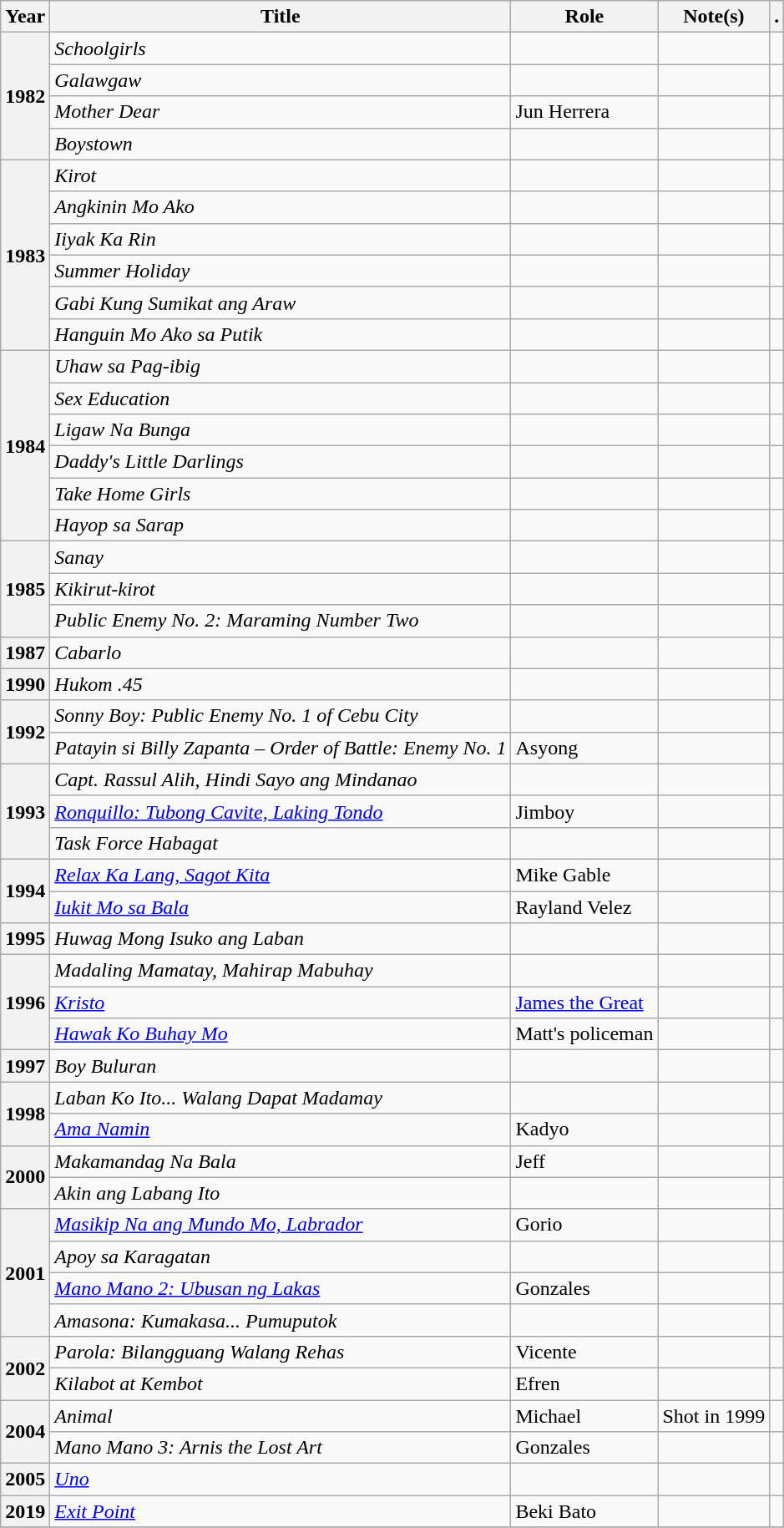<table class="wikitable plainrowheaders sortable">
<tr>
<th scope="col">Year</th>
<th scope="col">Title</th>
<th scope="col" class="unsortable">Role</th>
<th scope="col" class="unsortable">Note(s)</th>
<th scope="col" class="unsortable">.</th>
</tr>
<tr>
<th rowspan="4" scope="row">1982</th>
<td><em>Schoolgirls</em></td>
<td></td>
<td></td>
<td style="text-align:center;"></td>
</tr>
<tr>
<td><em>Galawgaw</em></td>
<td></td>
<td></td>
<td style="text-align:center;"></td>
</tr>
<tr>
<td><em>Mother Dear</em></td>
<td>Jun Herrera</td>
<td></td>
<td style="text-align:center;"></td>
</tr>
<tr>
<td><em>Boystown</em></td>
<td></td>
<td></td>
<td style="text-align:center;"></td>
</tr>
<tr>
<th rowspan="6" scope="row">1983</th>
<td><em>Kirot</em></td>
<td></td>
<td></td>
<td style="text-align:center;"></td>
</tr>
<tr>
<td><em>Angkinin Mo Ako</em></td>
<td></td>
<td></td>
<td style="text-align:center;"></td>
</tr>
<tr>
<td><em>Iiyak Ka Rin</em></td>
<td></td>
<td></td>
<td style="text-align:center;"></td>
</tr>
<tr>
<td><em>Summer Holiday</em></td>
<td></td>
<td></td>
<td style="text-align:center;"></td>
</tr>
<tr>
<td><em>Gabi Kung Sumikat ang Araw</em></td>
<td></td>
<td></td>
<td style="text-align:center;"></td>
</tr>
<tr>
<td><em>Hanguin Mo Ako sa Putik</em></td>
<td></td>
<td></td>
<td style="text-align:center;"></td>
</tr>
<tr>
<th rowspan="6" scope="row">1984</th>
<td><em>Uhaw sa Pag-ibig</em></td>
<td></td>
<td></td>
<td style="text-align:center;"></td>
</tr>
<tr>
<td><em>Sex Education</em></td>
<td></td>
<td></td>
<td style="text-align:center;"></td>
</tr>
<tr>
<td><em>Ligaw Na Bunga</em></td>
<td></td>
<td></td>
<td style="text-align:center;"></td>
</tr>
<tr>
<td><em>Daddy's Little Darlings</em></td>
<td></td>
<td></td>
<td style="text-align:center;"></td>
</tr>
<tr>
<td><em>Take Home Girls</em></td>
<td></td>
<td></td>
<td style="text-align:center;"></td>
</tr>
<tr>
<td><em>Hayop sa Sarap</em></td>
<td></td>
<td></td>
<td style="text-align:center;"></td>
</tr>
<tr>
<th rowspan="3" scope="row">1985</th>
<td><em>Sanay</em></td>
<td></td>
<td></td>
<td style="text-align:center;"></td>
</tr>
<tr>
<td><em>Kikirut-kirot</em></td>
<td></td>
<td></td>
<td style="text-align:center;"></td>
</tr>
<tr>
<td><em>Public Enemy No. 2: Maraming Number Two</em></td>
<td></td>
<td></td>
<td style="text-align:center;"></td>
</tr>
<tr>
<th scope="row">1987</th>
<td><em>Cabarlo</em></td>
<td></td>
<td></td>
<td style="text-align:center;"></td>
</tr>
<tr>
<th scope="row">1990</th>
<td><em>Hukom .45</em></td>
<td></td>
<td></td>
<td style="text-align:center;"></td>
</tr>
<tr>
<th rowspan="2" scope="row">1992</th>
<td><em>Sonny Boy: Public Enemy No. 1 of Cebu City</em></td>
<td></td>
<td></td>
<td style="text-align:center;"></td>
</tr>
<tr>
<td><em>Patayin si Billy Zapanta – Order of Battle: Enemy No. 1</em></td>
<td>Asyong</td>
<td></td>
<td style="text-align:center;"></td>
</tr>
<tr>
<th rowspan="3" scope="row">1993</th>
<td><em>Capt. Rassul Alih, Hindi Sayo ang Mindanao</em></td>
<td></td>
<td></td>
<td style="text-align:center;"></td>
</tr>
<tr>
<td><em><a href='#'>Ronquillo: Tubong Cavite, Laking Tondo</a></em></td>
<td>Jimboy</td>
<td></td>
<td style="text-align:center;"></td>
</tr>
<tr>
<td><em>Task Force Habagat</em></td>
<td></td>
<td></td>
<td style="text-align:center;"></td>
</tr>
<tr>
<th rowspan="2" scope="row">1994</th>
<td><em><a href='#'>Relax Ka Lang, Sagot Kita</a></em></td>
<td>Mike Gable</td>
<td></td>
<td style="text-align:center;"></td>
</tr>
<tr>
<td><em><a href='#'>Iukit Mo sa Bala</a></em></td>
<td>Rayland Velez</td>
<td></td>
<td style="text-align:center;"></td>
</tr>
<tr>
<th scope="row">1995</th>
<td><em>Huwag Mong Isuko ang Laban</em></td>
<td></td>
<td></td>
<td style="text-align:center;"></td>
</tr>
<tr>
<th rowspan="3" scope="row">1996</th>
<td><em>Madaling Mamatay, Mahirap Mabuhay</em></td>
<td></td>
<td></td>
<td style="text-align:center;"></td>
</tr>
<tr>
<td><em><a href='#'>Kristo</a></em></td>
<td><a href='#'>James the Great</a></td>
<td></td>
<td style="text-align:center;"></td>
</tr>
<tr>
<td><em><a href='#'>Hawak Ko Buhay Mo</a></em></td>
<td>Matt's policeman</td>
<td></td>
<td style="text-align:center;"></td>
</tr>
<tr>
<th scope="row">1997</th>
<td><em>Boy Buluran</em></td>
<td></td>
<td></td>
<td style="text-align:center;"></td>
</tr>
<tr>
<th rowspan="2" scope="row">1998</th>
<td><em>Laban Ko Ito... Walang Dapat Madamay</em></td>
<td></td>
<td></td>
<td style="text-align:center;"></td>
</tr>
<tr>
<td><em><a href='#'>Ama Namin</a></em></td>
<td>Kadyo</td>
<td></td>
<td style="text-align:center;"></td>
</tr>
<tr>
<th rowspan="2" scope="row">2000</th>
<td><em>Makamandag Na Bala</em></td>
<td>Jeff</td>
<td></td>
<td style="text-align:center;"></td>
</tr>
<tr>
<td><em>Akin ang Labang Ito</em></td>
<td></td>
<td></td>
<td style="text-align:center;"></td>
</tr>
<tr>
<th rowspan="4" scope="row">2001</th>
<td><em><a href='#'>Masikip Na ang Mundo Mo, Labrador</a></em></td>
<td>Gorio</td>
<td></td>
<td style="text-align:center;"></td>
</tr>
<tr>
<td><em>Apoy sa Karagatan</em></td>
<td></td>
<td></td>
<td style="text-align:center;"></td>
</tr>
<tr>
<td><em><a href='#'>Mano Mano 2: Ubusan ng Lakas</a></em></td>
<td>Gonzales</td>
<td></td>
<td style="text-align:center;"></td>
</tr>
<tr>
<td><em>Amasona: Kumakasa... Pumuputok</em></td>
<td></td>
<td></td>
<td style="text-align:center;"></td>
</tr>
<tr>
<th rowspan="2" scope="row">2002</th>
<td><em>Parola: Bilangguang Walang Rehas</em></td>
<td>Vicente</td>
<td></td>
<td style="text-align:center;"></td>
</tr>
<tr>
<td><em>Kilabot at Kembot</em></td>
<td>Efren</td>
<td></td>
<td style="text-align:center;"></td>
</tr>
<tr>
<th rowspan="2" scope="row">2004</th>
<td><em>Animal</em></td>
<td>Michael</td>
<td>Shot in 1999</td>
<td style="text-align:center;"></td>
</tr>
<tr>
<td><em>Mano Mano 3: Arnis the Lost Art</em></td>
<td>Gonzales</td>
<td></td>
<td style="text-align:center;"></td>
</tr>
<tr>
<th scope="row">2005</th>
<td><em><a href='#'>Uno</a></em></td>
<td></td>
<td></td>
<td style="text-align:center;"></td>
</tr>
<tr>
<th scope="row">2019</th>
<td><em><a href='#'>Exit Point</a></em></td>
<td>Beki Bato</td>
<td></td>
<td style="text-align:center;"></td>
</tr>
<tr>
</tr>
</table>
